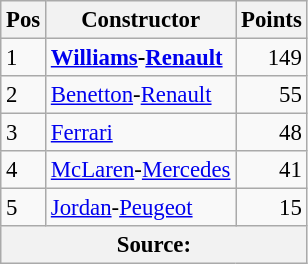<table class="wikitable" style="font-size: 95%;">
<tr>
<th>Pos</th>
<th>Constructor</th>
<th>Points</th>
</tr>
<tr>
<td>1</td>
<td> <strong><a href='#'>Williams</a>-<a href='#'>Renault</a></strong></td>
<td align="right">149</td>
</tr>
<tr>
<td>2</td>
<td> <a href='#'>Benetton</a>-<a href='#'>Renault</a></td>
<td align="right">55</td>
</tr>
<tr>
<td>3</td>
<td> <a href='#'>Ferrari</a></td>
<td align="right">48</td>
</tr>
<tr>
<td>4</td>
<td> <a href='#'>McLaren</a>-<a href='#'>Mercedes</a></td>
<td align="right">41</td>
</tr>
<tr>
<td>5</td>
<td> <a href='#'>Jordan</a>-<a href='#'>Peugeot</a></td>
<td align="right">15</td>
</tr>
<tr>
<th colspan=4>Source: </th>
</tr>
</table>
